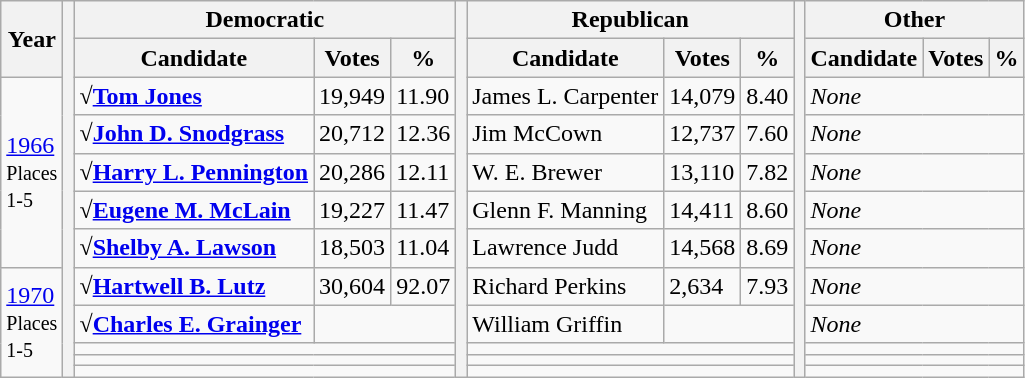<table class=wikitable>
<tr>
<th rowspan=2>Year</th>
<th rowspan=99 ></th>
<th colspan=3 >Democratic</th>
<th rowspan=99 ></th>
<th colspan=3 >Republican</th>
<th rowspan=99 ></th>
<th colspan=3 >Other</th>
</tr>
<tr>
<th>Candidate</th>
<th>Votes</th>
<th>%</th>
<th>Candidate</th>
<th>Votes</th>
<th>%</th>
<th>Candidate</th>
<th>Votes</th>
<th>%</th>
</tr>
<tr>
<td rowspan=5><a href='#'>1966</a><br><small>Places<br>1-5</small></td>
<td><strong>√<a href='#'>Tom Jones</a></strong></td>
<td>19,949</td>
<td>11.90</td>
<td>James L. Carpenter</td>
<td>14,079</td>
<td>8.40</td>
<td colspan=3><em>None</em></td>
</tr>
<tr>
<td><strong>√<a href='#'>John D. Snodgrass</a></strong></td>
<td>20,712</td>
<td>12.36</td>
<td>Jim McCown</td>
<td>12,737</td>
<td>7.60</td>
<td colspan=3><em>None</em></td>
</tr>
<tr>
<td><strong>√<a href='#'>Harry L. Pennington</a></strong></td>
<td>20,286</td>
<td>12.11</td>
<td>W. E. Brewer</td>
<td>13,110</td>
<td>7.82</td>
<td colspan=3><em>None</em></td>
</tr>
<tr>
<td><strong>√<a href='#'>Eugene M. McLain</a></strong></td>
<td>19,227</td>
<td>11.47</td>
<td>Glenn F. Manning</td>
<td>14,411</td>
<td>8.60</td>
<td colspan=3><em>None</em></td>
</tr>
<tr>
<td><strong>√<a href='#'>Shelby A. Lawson</a></strong></td>
<td>18,503</td>
<td>11.04</td>
<td>Lawrence Judd</td>
<td>14,568</td>
<td>8.69</td>
<td colspan=3><em>None</em></td>
</tr>
<tr>
<td rowspan=5><a href='#'>1970</a><br><small>Places<br>1-5</small></td>
<td><strong>√<a href='#'>Hartwell B. Lutz</a></strong></td>
<td>30,604</td>
<td>92.07</td>
<td>Richard Perkins</td>
<td>2,634</td>
<td>7.93</td>
<td colspan=3><em>None</em></td>
</tr>
<tr>
<td><strong>√<a href='#'>Charles E. Grainger</a></strong></td>
<td colspan=2></td>
<td>William Griffin</td>
<td colspan=2></td>
<td colspan=3><em>None</em></td>
</tr>
<tr>
<td colspan=3></td>
<td colspan=3></td>
<td colspan=3></td>
</tr>
<tr>
<td colspan=3></td>
<td colspan=3></td>
<td colspan=3></td>
</tr>
<tr>
<td colspan=3></td>
<td colspan=3></td>
<td colspan=3></td>
</tr>
</table>
